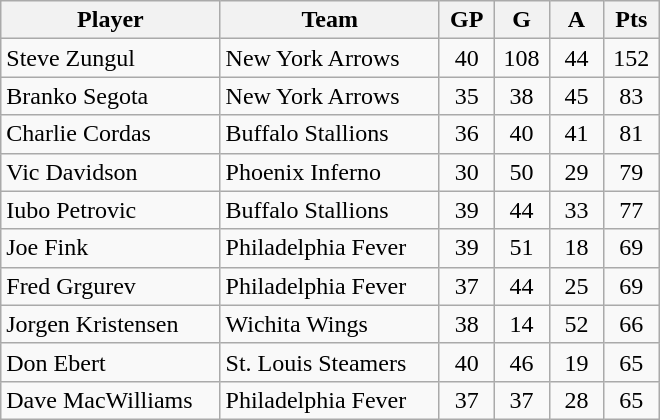<table class="wikitable">
<tr>
<th width="30%">Player</th>
<th width="30%">Team</th>
<th width="7.5%">GP</th>
<th width="7.5%">G</th>
<th width="7.5%">A</th>
<th width="7.5%">Pts</th>
</tr>
<tr align=center>
<td align=left>Steve Zungul</td>
<td align=left>New York Arrows</td>
<td>40</td>
<td>108</td>
<td>44</td>
<td>152</td>
</tr>
<tr align=center>
<td align=left>Branko Segota</td>
<td align=left>New York Arrows</td>
<td>35</td>
<td>38</td>
<td>45</td>
<td>83</td>
</tr>
<tr align=center>
<td align=left>Charlie Cordas</td>
<td align=left>Buffalo Stallions</td>
<td>36</td>
<td>40</td>
<td>41</td>
<td>81</td>
</tr>
<tr align=center>
<td align=left>Vic Davidson</td>
<td align=left>Phoenix Inferno</td>
<td>30</td>
<td>50</td>
<td>29</td>
<td>79</td>
</tr>
<tr align=center>
<td align=left>Iubo Petrovic</td>
<td align=left>Buffalo Stallions</td>
<td>39</td>
<td>44</td>
<td>33</td>
<td>77</td>
</tr>
<tr align=center>
<td align=left>Joe Fink</td>
<td align=left>Philadelphia Fever</td>
<td>39</td>
<td>51</td>
<td>18</td>
<td>69</td>
</tr>
<tr align=center>
<td align=left>Fred Grgurev</td>
<td align=left>Philadelphia Fever</td>
<td>37</td>
<td>44</td>
<td>25</td>
<td>69</td>
</tr>
<tr align=center>
<td align=left>Jorgen Kristensen</td>
<td align=left>Wichita Wings</td>
<td>38</td>
<td>14</td>
<td>52</td>
<td>66</td>
</tr>
<tr align=center>
<td align=left>Don Ebert</td>
<td align=left>St. Louis Steamers</td>
<td>40</td>
<td>46</td>
<td>19</td>
<td>65</td>
</tr>
<tr align=center>
<td align=left>Dave MacWilliams</td>
<td align=left>Philadelphia Fever</td>
<td>37</td>
<td>37</td>
<td>28</td>
<td>65</td>
</tr>
</table>
